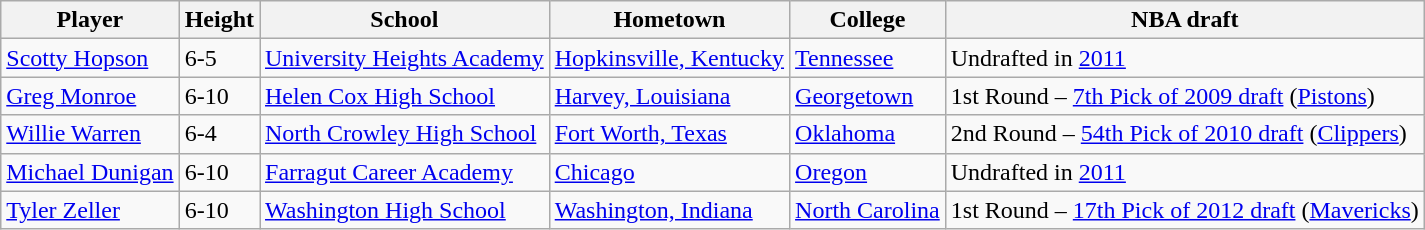<table class="wikitable">
<tr>
<th>Player</th>
<th>Height</th>
<th>School</th>
<th>Hometown</th>
<th>College</th>
<th>NBA draft</th>
</tr>
<tr>
<td><a href='#'>Scotty Hopson</a></td>
<td>6-5</td>
<td><a href='#'>University Heights Academy</a></td>
<td><a href='#'>Hopkinsville, Kentucky</a></td>
<td><a href='#'>Tennessee</a></td>
<td>Undrafted in <a href='#'>2011</a></td>
</tr>
<tr>
<td><a href='#'>Greg Monroe</a></td>
<td>6-10</td>
<td><a href='#'>Helen Cox High School</a></td>
<td><a href='#'>Harvey, Louisiana</a></td>
<td><a href='#'>Georgetown</a></td>
<td>1st Round – <a href='#'>7th Pick of 2009 draft</a> (<a href='#'>Pistons</a>)</td>
</tr>
<tr>
<td><a href='#'>Willie Warren</a></td>
<td>6-4</td>
<td><a href='#'>North Crowley High School</a></td>
<td><a href='#'>Fort Worth, Texas</a></td>
<td><a href='#'>Oklahoma</a></td>
<td>2nd Round – <a href='#'>54th Pick of 2010 draft</a> (<a href='#'>Clippers</a>)</td>
</tr>
<tr>
<td><a href='#'>Michael Dunigan</a></td>
<td>6-10</td>
<td><a href='#'>Farragut Career Academy</a></td>
<td><a href='#'>Chicago</a></td>
<td><a href='#'>Oregon</a></td>
<td>Undrafted in <a href='#'>2011</a></td>
</tr>
<tr>
<td><a href='#'>Tyler Zeller</a></td>
<td>6-10</td>
<td><a href='#'>Washington High School</a></td>
<td><a href='#'>Washington, Indiana</a></td>
<td><a href='#'>North Carolina</a></td>
<td>1st Round – <a href='#'>17th Pick of 2012 draft</a> (<a href='#'>Mavericks</a>)</td>
</tr>
</table>
